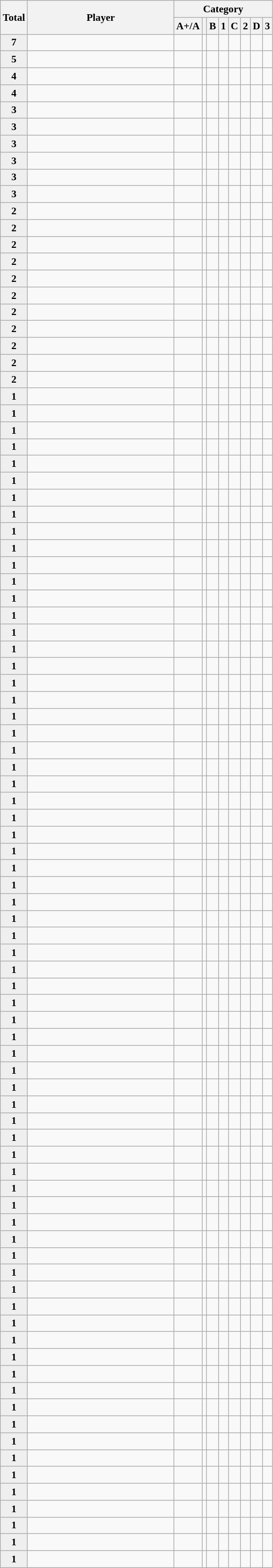<table class="sortable wikitable" style="font-size:90%">
<tr>
<th width="30" rowspan="2">Total</th>
<th width="200" rowspan="2">Player</th>
<th colspan="9">Category</th>
</tr>
<tr>
<th>A+/A</th>
<th></th>
<th>B</th>
<th>1</th>
<th>C</th>
<th>2</th>
<th>D</th>
<th>3</th>
</tr>
<tr align="center">
<td style="background:#efefef;"><strong>7</strong></td>
<td align="left"></td>
<td> <small>    </small></td>
<td> <small> </small></td>
<td> <small></small></td>
<td> <small></small></td>
<td> <small> </small></td>
<td> <small> </small></td>
<td> <small> </small></td>
<td> <small> </small></td>
</tr>
<tr align="center">
<td style="background:#efefef;"><strong>5</strong></td>
<td align="left"></td>
<td> <small> </small></td>
<td> <small></small></td>
<td> <small> </small></td>
<td> <small> </small></td>
<td> <small> </small></td>
<td> <small> </small></td>
<td> <small>   </small></td>
<td> <small></small></td>
</tr>
<tr align="center">
<td style="background:#efefef;"><strong>4</strong></td>
<td align="left"></td>
<td> <small></small></td>
<td> <small> </small></td>
<td> <small>  </small></td>
<td> <small> </small></td>
<td> <small> </small></td>
<td> <small> </small></td>
<td> <small> </small></td>
<td> <small> </small></td>
</tr>
<tr align="center">
<td style="background:#efefef;"><strong>4</strong></td>
<td align="left"></td>
<td> <small> </small></td>
<td> <small> </small></td>
<td> <small> </small></td>
<td> <small> </small></td>
<td> <small> </small></td>
<td> <small></small></td>
<td> <small> </small></td>
<td> <small> </small></td>
</tr>
<tr align="center">
<td style="background:#efefef;"><strong>3</strong></td>
<td align="left"></td>
<td> <small></small></td>
<td> <small></small></td>
<td> <small> </small></td>
<td> <small> </small></td>
<td> <small> </small></td>
<td> <small> </small></td>
<td> <small> </small></td>
<td> <small> </small></td>
</tr>
<tr align="center">
<td style="background:#efefef;"><strong>3</strong></td>
<td align="left"></td>
<td> <small> </small></td>
<td> <small> </small></td>
<td> <small> </small></td>
<td> <small> </small></td>
<td> <small> </small></td>
<td> <small>  </small></td>
<td> <small> </small></td>
<td> <small> </small></td>
</tr>
<tr align="center">
<td style="background:#efefef;"><strong>3</strong></td>
<td align="left"></td>
<td> <small> </small></td>
<td> <small> </small></td>
<td> <small> </small></td>
<td> <small> </small></td>
<td> <small></small></td>
<td> <small> </small></td>
<td> <small> </small></td>
<td> <small></small></td>
</tr>
<tr align="center">
<td style="background:#efefef;"><strong>3</strong></td>
<td align="left"></td>
<td> <small> </small></td>
<td> <small> </small></td>
<td> <small> </small></td>
<td> <small></small></td>
<td> <small></small></td>
<td> <small></small></td>
<td> <small> </small></td>
<td> <small> </small></td>
</tr>
<tr align="center">
<td style="background:#efefef;"><strong>3</strong></td>
<td align="left"></td>
<td> <small> </small></td>
<td> <small> </small></td>
<td> <small> </small></td>
<td> <small> </small></td>
<td> <small> </small></td>
<td> <small> </small></td>
<td> <small>  </small></td>
<td> <small> </small></td>
</tr>
<tr align="center">
<td style="background:#efefef;"><strong>3</strong></td>
<td align="left"></td>
<td> <small> </small></td>
<td> <small> </small></td>
<td> <small> </small></td>
<td> <small> </small></td>
<td> <small> </small></td>
<td> <small> </small></td>
<td> <small> </small></td>
<td> <small>  </small></td>
</tr>
<tr align="center">
<td style="background:#efefef;"><strong>2</strong></td>
<td align="left"></td>
<td> <small> </small></td>
<td> <small></small></td>
<td> <small> </small></td>
<td> <small></small></td>
<td> <small> </small></td>
<td> <small> </small></td>
<td> <small> </small></td>
<td> <small> </small></td>
</tr>
<tr align="center">
<td style="background:#efefef;"><strong>2</strong></td>
<td align="left"></td>
<td> <small></small></td>
<td> <small> </small></td>
<td> <small></small></td>
<td> <small></small></td>
<td> <small> </small></td>
<td> <small> </small></td>
<td> <small> </small></td>
<td> <small> </small></td>
</tr>
<tr align="center">
<td style="background:#efefef;"><strong>2</strong></td>
<td align="left"></td>
<td> <small></small></td>
<td> <small> </small></td>
<td> <small> </small></td>
<td> <small></small></td>
<td> <small></small></td>
<td> <small></small></td>
<td> <small> </small></td>
<td> <small> </small></td>
</tr>
<tr align="center">
<td style="background:#efefef;"><strong>2</strong></td>
<td align="left"></td>
<td><small> </small></td>
<td> <small> </small></td>
<td> <small> </small></td>
<td> <small></small></td>
<td> <small> </small></td>
<td> <small> </small></td>
<td> <small> </small></td>
<td> <small> </small></td>
</tr>
<tr align="center">
<td style="background:#efefef;"><strong>2</strong></td>
<td align="left"></td>
<td> <small></small></td>
<td> <small> </small></td>
<td> <small> </small></td>
<td> <small> </small></td>
<td> <small></small></td>
<td> <small> </small></td>
<td> <small> </small></td>
<td> <small> </small></td>
</tr>
<tr align="center">
<td style="background:#efefef;"><strong>2</strong></td>
<td align="left"></td>
<td> <small> </small></td>
<td> <small> </small></td>
<td> <small></small></td>
<td> <small></small></td>
<td> <small></small></td>
<td> <small></small></td>
<td> <small> </small></td>
<td> <small> </small></td>
</tr>
<tr align="center">
<td style="background:#efefef;"><strong>2</strong></td>
<td align="left"></td>
<td> <small> </small></td>
<td> <small> </small></td>
<td> <small> </small></td>
<td> <small> </small></td>
<td> <small></small></td>
<td> <small> </small></td>
<td> <small></small></td>
<td> <small></small></td>
</tr>
<tr align="center">
<td style="background:#efefef;"><strong>2</strong></td>
<td align="left"></td>
<td> <small> </small></td>
<td> <small> </small></td>
<td> <small> </small></td>
<td> <small> </small></td>
<td> <small></small></td>
<td> <small> </small></td>
<td> <small></small></td>
<td> <small> </small></td>
</tr>
<tr align="center">
<td style="background:#efefef;"><strong>2</strong></td>
<td align="left"></td>
<td> <small> </small></td>
<td> <small> </small></td>
<td> <small> </small></td>
<td> <small> </small></td>
<td> <small></small></td>
<td> <small> </small></td>
<td> <small></small></td>
<td> <small> </small></td>
</tr>
<tr align="center">
<td style="background:#efefef;"><strong>2</strong></td>
<td align="left"></td>
<td> <small> </small></td>
<td> <small> </small></td>
<td> <small></small></td>
<td> <small> </small></td>
<td> <small> </small></td>
<td> <small> </small></td>
<td> <small> </small></td>
<td> <small></small></td>
</tr>
<tr align="center">
<td style="background:#efefef;"><strong>2</strong></td>
<td align="left"></td>
<td> <small> </small></td>
<td> <small> </small></td>
<td> <small> </small></td>
<td> <small> </small></td>
<td> <small> </small></td>
<td> <small> </small></td>
<td> <small> </small></td>
<td> <small> </small></td>
</tr>
<tr align="center">
<td style="background:#efefef;"><strong>1</strong></td>
<td align="left"></td>
<td> <small></small></td>
<td> <small></small></td>
<td> <small> </small></td>
<td> <small> </small></td>
<td> <small> </small></td>
<td> <small> </small></td>
<td> <small> </small></td>
<td> <small> </small></td>
</tr>
<tr align="center">
<td style="background:#efefef;"><strong>1</strong></td>
<td align="left"></td>
<td> <small></small></td>
<td> <small> </small></td>
<td> <small> </small></td>
<td> <small> </small></td>
<td> <small> </small></td>
<td> <small></small></td>
<td> <small> </small></td>
<td> <small> </small></td>
</tr>
<tr align="center">
<td style="background:#efefef;"><strong>1</strong></td>
<td align="left"></td>
<td> <small></small></td>
<td> <small> </small></td>
<td> <small> </small></td>
<td> <small> </small></td>
<td> <small> </small></td>
<td> <small> </small></td>
<td> <small> </small></td>
<td> <small> </small></td>
</tr>
<tr align="center">
<td style="background:#efefef;"><strong>1</strong></td>
<td align="left"></td>
<td> <small></small></td>
<td> <small></small></td>
<td> <small> </small></td>
<td> <small> </small></td>
<td> <small> </small></td>
<td> <small> </small></td>
<td> <small> </small></td>
<td> <small> </small></td>
</tr>
<tr align="center">
<td style="background:#efefef;"><strong>1</strong></td>
<td align="left"></td>
<td> <small></small></td>
<td> <small> </small></td>
<td> <small> </small></td>
<td> <small> </small></td>
<td> <small> </small></td>
<td> <small> </small></td>
<td> <small> </small></td>
<td> <small> </small></td>
</tr>
<tr align="center">
<td style="background:#efefef;"><strong>1</strong></td>
<td align="left"></td>
<td> <small></small></td>
<td> <small> </small></td>
<td> <small> </small></td>
<td> <small> </small></td>
<td> <small> </small></td>
<td> <small> </small></td>
<td> <small> </small></td>
<td> <small> </small></td>
</tr>
<tr align="center">
<td style="background:#efefef;"><strong>1</strong></td>
<td align="left"></td>
<td> <small> </small></td>
<td> <small> </small></td>
<td> <small></small></td>
<td> <small> </small></td>
<td> <small></small></td>
<td> <small></small></td>
<td> <small> </small></td>
<td> <small> </small></td>
</tr>
<tr align="center">
<td style="background:#efefef;"><strong>1</strong></td>
<td align="left"></td>
<td> <small> </small></td>
<td> <small> </small></td>
<td> <small> </small></td>
<td> <small></small></td>
<td> <small> </small></td>
<td> <small> </small></td>
<td> <small> </small></td>
<td> <small> </small></td>
</tr>
<tr align="center">
<td style="background:#efefef;"><strong>1</strong></td>
<td align="left"></td>
<td> <small> </small></td>
<td> <small> </small></td>
<td> <small></small></td>
<td> <small></small></td>
<td> <small> </small></td>
<td> <small> </small></td>
<td> <small> </small></td>
<td> <small> </small></td>
</tr>
<tr align="center">
<td style="background:#efefef;"><strong>1</strong></td>
<td align="left"></td>
<td> <small> </small></td>
<td> <small> </small></td>
<td> <small></small></td>
<td> <small></small></td>
<td> <small> </small></td>
<td> <small> </small></td>
<td> <small> </small></td>
<td> <small> </small></td>
</tr>
<tr align="center">
<td style="background:#efefef;"><strong>1</strong></td>
<td align="left"></td>
<td> <small> </small></td>
<td> <small> </small></td>
<td> <small> </small></td>
<td> <small></small></td>
<td> <small> </small></td>
<td> <small> </small></td>
<td> <small> </small></td>
<td> <small> </small></td>
</tr>
<tr align="center">
<td style="background:#efefef;"><strong>1</strong></td>
<td align="left"></td>
<td> <small> </small></td>
<td> <small> </small></td>
<td> <small></small></td>
<td> <small> </small></td>
<td> <small> </small></td>
<td> <small></small></td>
<td> <small> </small></td>
<td> <small> </small></td>
</tr>
<tr align="center">
<td style="background:#efefef;"><strong>1</strong></td>
<td align="left"></td>
<td> <small> </small></td>
<td> <small> </small></td>
<td> <small> </small></td>
<td> <small></small></td>
<td> <small> </small></td>
<td> <small> </small></td>
<td> <small> </small></td>
<td> <small> </small></td>
</tr>
<tr align="center">
<td style="background:#efefef;"><strong>1</strong></td>
<td align="left"></td>
<td> <small> </small></td>
<td> <small> </small></td>
<td> <small> </small></td>
<td> <small></small></td>
<td> <small> </small></td>
<td> <small> </small></td>
<td> <small> </small></td>
<td> <small> </small></td>
</tr>
<tr align="center">
<td style="background:#efefef;"><strong>1</strong></td>
<td align="left"></td>
<td> <small> </small></td>
<td> <small> </small></td>
<td> <small> </small></td>
<td> <small></small></td>
<td> <small> </small></td>
<td> <small> </small></td>
<td> <small> </small></td>
<td> <small> </small></td>
</tr>
<tr align="center">
<td style="background:#efefef;"><strong>1</strong></td>
<td align="left"></td>
<td> <small> </small></td>
<td> <small> </small></td>
<td> <small></small></td>
<td> <small></small></td>
<td> <small> </small></td>
<td> <small> </small></td>
<td> <small> </small></td>
<td> <small> </small></td>
</tr>
<tr align="center">
<td style="background:#efefef;"><strong>1</strong></td>
<td align="left"></td>
<td> <small> </small></td>
<td> <small> </small></td>
<td> <small> </small></td>
<td> <small></small></td>
<td> <small></small></td>
<td> <small> </small></td>
<td> <small> </small></td>
<td> <small> </small></td>
</tr>
<tr align="center">
<td style="background:#efefef;"><strong>1</strong></td>
<td align="left"></td>
<td> <small> </small></td>
<td> <small> </small></td>
<td> <small></small></td>
<td> <small> </small></td>
<td> <small></small></td>
<td> <small> </small></td>
<td> <small> </small></td>
<td> <small> </small></td>
</tr>
<tr align="center">
<td style="background:#efefef;"><strong>1</strong></td>
<td align="left"></td>
<td> <small> </small></td>
<td> <small> </small></td>
<td> <small> </small></td>
<td> <small></small></td>
<td> <small></small></td>
<td> <small></small></td>
<td> <small> </small></td>
<td> <small> </small></td>
</tr>
<tr align="center">
<td style="background:#efefef;"><strong>1</strong></td>
<td align="left"></td>
<td> <small> </small></td>
<td> <small> </small></td>
<td> <small></small></td>
<td> <small> </small></td>
<td> <small></small></td>
<td> <small> </small></td>
<td> <small> </small></td>
<td> <small> </small></td>
</tr>
<tr align="center">
<td style="background:#efefef;"><strong>1</strong></td>
<td align="left"></td>
<td> <small> </small></td>
<td> <small> </small></td>
<td> <small> </small></td>
<td> <small></small></td>
<td> <small></small></td>
<td> <small></small></td>
<td> <small> </small></td>
<td> <small> </small></td>
</tr>
<tr align="center">
<td style="background:#efefef;"><strong>1</strong></td>
<td align="left"></td>
<td> <small> </small></td>
<td> <small> </small></td>
<td> <small> </small></td>
<td> <small> </small></td>
<td> <small></small></td>
<td> <small> </small></td>
<td> <small> </small></td>
<td> <small> </small></td>
</tr>
<tr align="center">
<td style="background:#efefef;"><strong>1</strong></td>
<td align="left"></td>
<td> <small> </small></td>
<td> <small> </small></td>
<td> <small> </small></td>
<td> <small></small></td>
<td> <small></small></td>
<td> <small></small></td>
<td> <small> </small></td>
<td> <small> </small></td>
</tr>
<tr align="center">
<td style="background:#efefef;"><strong>1</strong></td>
<td align="left"></td>
<td> <small> </small></td>
<td> <small> </small></td>
<td> <small> </small></td>
<td> <small> </small></td>
<td> <small></small></td>
<td> <small> </small></td>
<td> <small> </small></td>
<td> <small> </small></td>
</tr>
<tr align="center">
<td style="background:#efefef;"><strong>1</strong></td>
<td align="left"></td>
<td> <small> </small></td>
<td> <small> </small></td>
<td> <small> </small></td>
<td> <small> </small></td>
<td> <small></small></td>
<td> <small></small></td>
<td> <small> </small></td>
<td> <small> </small></td>
</tr>
<tr align="center">
<td style="background:#efefef;"><strong>1</strong></td>
<td align="left"></td>
<td> <small> </small></td>
<td> <small> </small></td>
<td> <small> </small></td>
<td> <small> </small></td>
<td> <small></small></td>
<td> <small> </small></td>
<td> <small> </small></td>
<td> <small> </small></td>
</tr>
<tr align="center">
<td style="background:#efefef;"><strong>1</strong></td>
<td align="left"></td>
<td> <small> </small></td>
<td> <small> </small></td>
<td> <small> </small></td>
<td> <small> </small></td>
<td> <small></small></td>
<td> <small></small></td>
<td> <small> </small></td>
<td> <small> </small></td>
</tr>
<tr align="center">
<td style="background:#efefef;"><strong>1</strong></td>
<td align="left"></td>
<td> <small> </small></td>
<td> <small> </small></td>
<td> <small> </small></td>
<td> <small></small></td>
<td> <small></small></td>
<td> <small> </small></td>
<td> <small> </small></td>
<td> <small></small></td>
</tr>
<tr align="center">
<td style="background:#efefef;"><strong>1</strong></td>
<td align="left"></td>
<td> <small> </small></td>
<td> <small> </small></td>
<td> <small> </small></td>
<td> <small></small></td>
<td> <small></small></td>
<td> <small></small></td>
<td> <small> </small></td>
<td> <small> </small></td>
</tr>
<tr align="center">
<td style="background:#efefef;"><strong>1</strong></td>
<td align="left"></td>
<td> <small> </small></td>
<td> <small> </small></td>
<td> <small> </small></td>
<td> <small> </small></td>
<td> <small></small></td>
<td> <small></small></td>
<td> <small></small></td>
<td> <small> </small></td>
</tr>
<tr align="center">
<td style="background:#efefef;"><strong>1</strong></td>
<td align="left"></td>
<td> <small> </small></td>
<td> <small> </small></td>
<td> <small> </small></td>
<td> <small> </small></td>
<td> <small></small></td>
<td> <small></small></td>
<td> <small></small></td>
<td> <small> </small></td>
</tr>
<tr align="center">
<td style="background:#efefef;"><strong>1</strong></td>
<td align="left"></td>
<td> <small> </small></td>
<td> <small> </small></td>
<td> <small> </small></td>
<td> <small> </small></td>
<td> <small></small></td>
<td> <small></small></td>
<td> <small> </small></td>
<td> <small> </small></td>
</tr>
<tr align="center">
<td style="background:#efefef;"><strong>1</strong></td>
<td align="left"></td>
<td> <small> </small></td>
<td> <small> </small></td>
<td> <small> </small></td>
<td> <small> </small></td>
<td> <small> </small></td>
<td> <small></small></td>
<td> <small></small></td>
<td> <small> </small></td>
</tr>
<tr align="center">
<td style="background:#efefef;"><strong>1</strong></td>
<td align="left"></td>
<td> <small> </small></td>
<td> <small> </small></td>
<td> <small> </small></td>
<td> <small> </small></td>
<td> <small></small></td>
<td> <small></small></td>
<td> <small> </small></td>
<td> <small> </small></td>
</tr>
<tr align="center">
<td style="background:#efefef;"><strong>1</strong></td>
<td align="left"></td>
<td> <small> </small></td>
<td> <small> </small></td>
<td> <small> </small></td>
<td> <small> </small></td>
<td> <small></small></td>
<td> <small></small></td>
<td> <small></small></td>
<td> <small> </small></td>
</tr>
<tr align="center">
<td style="background:#efefef;"><strong>1</strong></td>
<td align="left"></td>
<td> <small> </small></td>
<td> <small> </small></td>
<td> <small> </small></td>
<td> <small> </small></td>
<td> <small></small></td>
<td> <small></small></td>
<td> <small></small></td>
<td> <small> </small></td>
</tr>
<tr align="center">
<td style="background:#efefef;"><strong>1</strong></td>
<td align="left"></td>
<td> <small> </small></td>
<td> <small> </small></td>
<td> <small> </small></td>
<td> <small> </small></td>
<td> <small> </small></td>
<td> <small> </small></td>
<td> <small></small></td>
<td> <small></small></td>
</tr>
<tr align="center">
<td style="background:#efefef;"><strong>1</strong></td>
<td align="left"></td>
<td> <small> </small></td>
<td> <small> </small></td>
<td> <small> </small></td>
<td> <small> </small></td>
<td> <small> </small></td>
<td> <small> </small></td>
<td> <small></small></td>
<td> <small> </small></td>
</tr>
<tr align="center">
<td style="background:#efefef;"><strong>1</strong></td>
<td align="left"></td>
<td> <small> </small></td>
<td> <small> </small></td>
<td> <small> </small></td>
<td> <small> </small></td>
<td> <small> </small></td>
<td> <small> </small></td>
<td> <small></small></td>
<td> <small></small></td>
</tr>
<tr align="center">
<td style="background:#efefef;"><strong>1</strong></td>
<td align="left"></td>
<td> <small> </small></td>
<td> <small> </small></td>
<td> <small> </small></td>
<td> <small> </small></td>
<td> <small> </small></td>
<td> <small> </small></td>
<td> <small></small></td>
<td> <small></small></td>
</tr>
<tr align="center">
<td style="background:#efefef;"><strong>1</strong></td>
<td align="left"></td>
<td> <small> </small></td>
<td> <small> </small></td>
<td> <small> </small></td>
<td> <small> </small></td>
<td> <small> </small></td>
<td> <small> </small></td>
<td> <small></small></td>
<td> <small></small></td>
</tr>
<tr align="center">
<td style="background:#efefef;"><strong>1</strong></td>
<td align="left"></td>
<td> <small> </small></td>
<td> <small> </small></td>
<td> <small> </small></td>
<td> <small> </small></td>
<td> <small> </small></td>
<td> <small> </small></td>
<td> <small></small></td>
<td> <small> </small></td>
</tr>
<tr align="center">
<td style="background:#efefef;"><strong>1</strong></td>
<td align="left"></td>
<td> <small> </small></td>
<td> <small> </small></td>
<td> <small> </small></td>
<td> <small> </small></td>
<td> <small> </small></td>
<td> <small> </small></td>
<td> <small></small></td>
<td> <small></small></td>
</tr>
<tr align="center">
<td style="background:#efefef;"><strong>1</strong></td>
<td align="left"></td>
<td> <small> </small></td>
<td> <small> </small></td>
<td> <small> </small></td>
<td> <small> </small></td>
<td> <small> </small></td>
<td> <small> </small></td>
<td> <small></small></td>
<td> <small> </small></td>
</tr>
<tr align="center">
<td style="background:#efefef;"><strong>1</strong></td>
<td align="left"></td>
<td> <small> </small></td>
<td> <small> </small></td>
<td> <small> </small></td>
<td> <small> </small></td>
<td> <small> </small></td>
<td> <small> </small></td>
<td> <small></small></td>
<td> <small> </small></td>
</tr>
<tr align="center">
<td style="background:#efefef;"><strong>1</strong></td>
<td align="left"></td>
<td> <small> </small></td>
<td> <small> </small></td>
<td> <small> </small></td>
<td> <small> </small></td>
<td> <small> </small></td>
<td> <small> </small></td>
<td> <small></small></td>
<td> <small></small></td>
</tr>
<tr align="center">
<td style="background:#efefef;"><strong>1</strong></td>
<td align="left"></td>
<td> <small> </small></td>
<td> <small> </small></td>
<td> <small> </small></td>
<td> <small> </small></td>
<td> <small> </small></td>
<td> <small> </small></td>
<td> <small></small></td>
<td> <small></small></td>
</tr>
<tr align="center">
<td style="background:#efefef;"><strong>1</strong></td>
<td align="left"></td>
<td> <small> </small></td>
<td> <small> </small></td>
<td> <small> </small></td>
<td> <small> </small></td>
<td> <small> </small></td>
<td> <small> </small></td>
<td> <small></small></td>
<td> <small> </small></td>
</tr>
<tr align="center">
<td style="background:#efefef;"><strong>1</strong></td>
<td align="left"></td>
<td> <small> </small></td>
<td> <small> </small></td>
<td> <small> </small></td>
<td> <small> </small></td>
<td> <small> </small></td>
<td> <small> </small></td>
<td> <small></small></td>
<td> <small> </small></td>
</tr>
<tr align="center">
<td style="background:#efefef;"><strong>1</strong></td>
<td align="left"></td>
<td> <small> </small></td>
<td> <small> </small></td>
<td> <small> </small></td>
<td> <small> </small></td>
<td> <small> </small></td>
<td> <small> </small></td>
<td> <small></small></td>
<td> <small> </small></td>
</tr>
<tr align="center">
<td style="background:#efefef;"><strong>1</strong></td>
<td align="left"></td>
<td> <small> </small></td>
<td> <small> </small></td>
<td> <small> </small></td>
<td> <small> </small></td>
<td> <small> </small></td>
<td> <small> </small></td>
<td> <small></small></td>
<td> <small> </small></td>
</tr>
<tr align="center">
<td style="background:#efefef;"><strong>1</strong></td>
<td align="left"></td>
<td> <small> </small></td>
<td> <small> </small></td>
<td> <small> </small></td>
<td> <small> </small></td>
<td> <small> </small></td>
<td> <small> </small></td>
<td> <small></small></td>
<td> <small> </small></td>
</tr>
<tr align="center">
<td style="background:#efefef;"><strong>1</strong></td>
<td align="left"></td>
<td> <small> </small></td>
<td> <small> </small></td>
<td> <small> </small></td>
<td> <small> </small></td>
<td> <small> </small></td>
<td> <small> </small></td>
<td> <small></small></td>
<td> <small></small></td>
</tr>
<tr align="center">
<td style="background:#efefef;"><strong>1</strong></td>
<td align="left"></td>
<td> <small> </small></td>
<td> <small> </small></td>
<td> <small> </small></td>
<td> <small> </small></td>
<td> <small> </small></td>
<td> <small> </small></td>
<td> <small></small></td>
<td> <small> </small></td>
</tr>
<tr align="center">
<td style="background:#efefef;"><strong>1</strong></td>
<td align="left"></td>
<td> <small> </small></td>
<td> <small> </small></td>
<td> <small> </small></td>
<td> <small> </small></td>
<td> <small> </small></td>
<td> <small> </small></td>
<td> <small></small></td>
<td> <small></small></td>
</tr>
<tr align="center">
<td style="background:#efefef;"><strong>1</strong></td>
<td align="left"></td>
<td> <small> </small></td>
<td> <small> </small></td>
<td> <small> </small></td>
<td> <small> </small></td>
<td> <small> </small></td>
<td> <small> </small></td>
<td> <small> </small></td>
<td> <small></small></td>
</tr>
<tr align="center">
<td style="background:#efefef;"><strong>1</strong></td>
<td align="left"></td>
<td> <small> </small></td>
<td> <small> </small></td>
<td> <small> </small></td>
<td> <small> </small></td>
<td> <small> </small></td>
<td> <small> </small></td>
<td> <small> </small></td>
<td> <small></small></td>
</tr>
<tr align="center">
<td style="background:#efefef;"><strong>1</strong></td>
<td align="left"></td>
<td> <small> </small></td>
<td> <small> </small></td>
<td> <small> </small></td>
<td> <small> </small></td>
<td> <small> </small></td>
<td> <small> </small></td>
<td> <small> </small></td>
<td> <small></small></td>
</tr>
<tr align="center">
<td style="background:#efefef;"><strong>1</strong></td>
<td align="left"></td>
<td> <small> </small></td>
<td> <small> </small></td>
<td> <small> </small></td>
<td> <small> </small></td>
<td> <small> </small></td>
<td> <small> </small></td>
<td> <small> </small></td>
<td> <small></small></td>
</tr>
<tr align="center">
<td style="background:#efefef;"><strong>1</strong></td>
<td align="left"></td>
<td> <small> </small></td>
<td> <small> </small></td>
<td> <small> </small></td>
<td> <small> </small></td>
<td> <small> </small></td>
<td> <small> </small></td>
<td> <small> </small></td>
<td> <small></small></td>
</tr>
<tr align="center">
<td style="background:#efefef;"><strong>1</strong></td>
<td align="left"></td>
<td> <small> </small></td>
<td> <small> </small></td>
<td> <small> </small></td>
<td> <small> </small></td>
<td> <small> </small></td>
<td> <small> </small></td>
<td> <small> </small></td>
<td> <small></small></td>
</tr>
<tr align="center">
<td style="background:#efefef;"><strong>1</strong></td>
<td align="left"></td>
<td> <small> </small></td>
<td> <small> </small></td>
<td> <small> </small></td>
<td> <small> </small></td>
<td> <small> </small></td>
<td> <small> </small></td>
<td> <small> </small></td>
<td> <small></small></td>
</tr>
<tr align="center">
<td style="background:#efefef;"><strong>1</strong></td>
<td align="left"></td>
<td> <small> </small></td>
<td> <small> </small></td>
<td> <small> </small></td>
<td> <small> </small></td>
<td> <small> </small></td>
<td> <small> </small></td>
<td> <small> </small></td>
<td> <small></small></td>
</tr>
<tr align="center">
<td style="background:#efefef;"><strong>1</strong></td>
<td align="left"></td>
<td> <small> </small></td>
<td> <small> </small></td>
<td> <small> </small></td>
<td> <small> </small></td>
<td> <small> </small></td>
<td> <small> </small></td>
<td> <small> </small></td>
<td> <small></small></td>
</tr>
<tr align="center">
<td style="background:#efefef;"><strong>1</strong></td>
<td align="left"></td>
<td> <small> </small></td>
<td> <small> </small></td>
<td> <small> </small></td>
<td> <small> </small></td>
<td> <small> </small></td>
<td> <small> </small></td>
<td> <small> </small></td>
<td> <small></small></td>
</tr>
<tr align="center">
<td style="background:#efefef;"><strong>1</strong></td>
<td align="left"></td>
<td> <small> </small></td>
<td> <small> </small></td>
<td> <small> </small></td>
<td> <small> </small></td>
<td> <small> </small></td>
<td> <small> </small></td>
<td> <small> </small></td>
<td> <small></small></td>
</tr>
<tr align="center">
<td style="background:#efefef;"><strong>1</strong></td>
<td align="left"></td>
<td> <small> </small></td>
<td> <small> </small></td>
<td> <small> </small></td>
<td> <small> </small></td>
<td> <small> </small></td>
<td> <small> </small></td>
<td> <small> </small></td>
<td> <small></small></td>
</tr>
<tr align="center">
<td style="background:#efefef;"><strong>1</strong></td>
<td align="left"></td>
<td> <small> </small></td>
<td> <small> </small></td>
<td> <small> </small></td>
<td> <small> </small></td>
<td> <small> </small></td>
<td> <small> </small></td>
<td> <small> </small></td>
<td> <small></small></td>
</tr>
<tr align="center">
<td style="background:#efefef;"><strong>1</strong></td>
<td align="left"></td>
<td> <small> </small></td>
<td> <small> </small></td>
<td> <small> </small></td>
<td> <small> </small></td>
<td> <small> </small></td>
<td> <small> </small></td>
<td> <small> </small></td>
<td> <small></small></td>
</tr>
<tr align="center">
<td style="background:#efefef;"><strong>1</strong></td>
<td align="left"></td>
<td> <small> </small></td>
<td> <small> </small></td>
<td> <small> </small></td>
<td> <small> </small></td>
<td> <small> </small></td>
<td> <small> </small></td>
<td> <small> </small></td>
<td> <small></small></td>
</tr>
</table>
